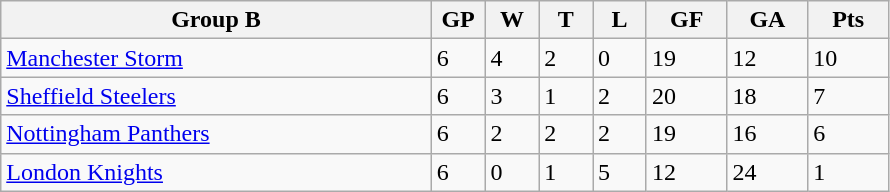<table class="wikitable">
<tr>
<th width="40%">Group B</th>
<th width="5%">GP</th>
<th width="5%">W</th>
<th width="5%">T</th>
<th width="5%">L</th>
<th width="7.5%">GF</th>
<th width="7.5%">GA</th>
<th width="7.5%">Pts</th>
</tr>
<tr>
<td><a href='#'>Manchester Storm</a></td>
<td>6</td>
<td>4</td>
<td>2</td>
<td>0</td>
<td>19</td>
<td>12</td>
<td>10</td>
</tr>
<tr>
<td><a href='#'>Sheffield Steelers</a></td>
<td>6</td>
<td>3</td>
<td>1</td>
<td>2</td>
<td>20</td>
<td>18</td>
<td>7</td>
</tr>
<tr>
<td><a href='#'>Nottingham Panthers</a></td>
<td>6</td>
<td>2</td>
<td>2</td>
<td>2</td>
<td>19</td>
<td>16</td>
<td>6</td>
</tr>
<tr>
<td><a href='#'>London Knights</a></td>
<td>6</td>
<td>0</td>
<td>1</td>
<td>5</td>
<td>12</td>
<td>24</td>
<td>1</td>
</tr>
</table>
